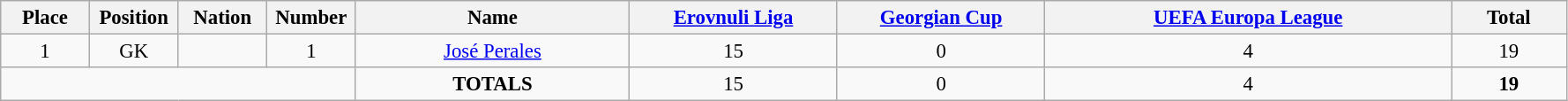<table class="wikitable" style="font-size: 95%; text-align: center;">
<tr>
<th width=60>Place</th>
<th width=60>Position</th>
<th width=60>Nation</th>
<th width=60>Number</th>
<th width=200>Name</th>
<th width=150><a href='#'>Erovnuli Liga</a></th>
<th width=150><a href='#'>Georgian Cup</a></th>
<th width=300><a href='#'>UEFA Europa League</a></th>
<th width=80>Total</th>
</tr>
<tr>
<td>1</td>
<td>GK</td>
<td></td>
<td>1</td>
<td><a href='#'>José Perales</a></td>
<td>15</td>
<td>0</td>
<td>4</td>
<td>19</td>
</tr>
<tr>
<td colspan="4"></td>
<td><strong>TOTALS</strong></td>
<td>15</td>
<td>0</td>
<td>4</td>
<td><strong>19</strong></td>
</tr>
</table>
